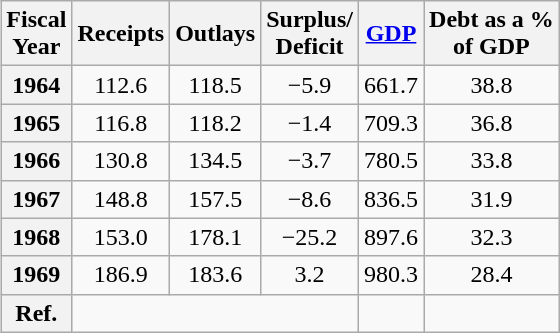<table class="wikitable" align="right" style="margin-left:1em; text-align:center">
<tr>
<th>Fiscal<br>Year</th>
<th>Receipts</th>
<th>Outlays</th>
<th>Surplus/<br>Deficit</th>
<th><a href='#'>GDP</a></th>
<th>Debt as a %<br>of GDP</th>
</tr>
<tr>
<th>1964</th>
<td>112.6</td>
<td>118.5</td>
<td>−5.9</td>
<td>661.7</td>
<td>38.8</td>
</tr>
<tr>
<th>1965</th>
<td>116.8</td>
<td>118.2</td>
<td>−1.4</td>
<td>709.3</td>
<td>36.8</td>
</tr>
<tr>
<th>1966</th>
<td>130.8</td>
<td>134.5</td>
<td>−3.7</td>
<td>780.5</td>
<td>33.8</td>
</tr>
<tr>
<th>1967</th>
<td>148.8</td>
<td>157.5</td>
<td>−8.6</td>
<td>836.5</td>
<td>31.9</td>
</tr>
<tr>
<th>1968</th>
<td>153.0</td>
<td>178.1</td>
<td>−25.2</td>
<td>897.6</td>
<td>32.3</td>
</tr>
<tr>
<th>1969</th>
<td>186.9</td>
<td>183.6</td>
<td>3.2</td>
<td>980.3</td>
<td>28.4</td>
</tr>
<tr>
<th>Ref.</th>
<td colspan=3></td>
<td></td>
<td></td>
</tr>
</table>
